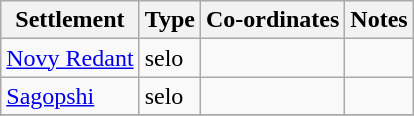<table class="wikitable" style="display: inline-table; text-align: left;">
<tr>
<th>Settlement</th>
<th>Type</th>
<th>Co-ordinates</th>
<th>Notes</th>
</tr>
<tr>
<td><a href='#'>Novy Redant</a></td>
<td>selo</td>
<td></td>
<td></td>
</tr>
<tr>
<td><a href='#'>Sagopshi</a></td>
<td>selo</td>
<td></td>
<td></td>
</tr>
<tr>
</tr>
</table>
